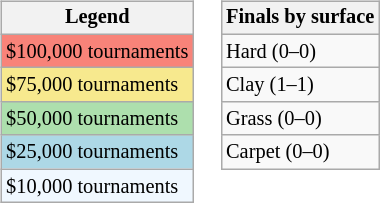<table>
<tr valign=top>
<td><br><table class=wikitable style="font-size:85%">
<tr>
<th>Legend</th>
</tr>
<tr style="background:#f88379;">
<td>$100,000 tournaments</td>
</tr>
<tr style="background:#f7e98e;">
<td>$75,000 tournaments</td>
</tr>
<tr style="background:#addfad;">
<td>$50,000 tournaments</td>
</tr>
<tr style="background:lightblue;">
<td>$25,000 tournaments</td>
</tr>
<tr style="background:#f0f8ff;">
<td>$10,000 tournaments</td>
</tr>
</table>
</td>
<td><br><table class=wikitable style="font-size:85%">
<tr>
<th>Finals by surface</th>
</tr>
<tr>
<td>Hard (0–0)</td>
</tr>
<tr>
<td>Clay (1–1)</td>
</tr>
<tr>
<td>Grass (0–0)</td>
</tr>
<tr>
<td>Carpet (0–0)</td>
</tr>
</table>
</td>
</tr>
</table>
